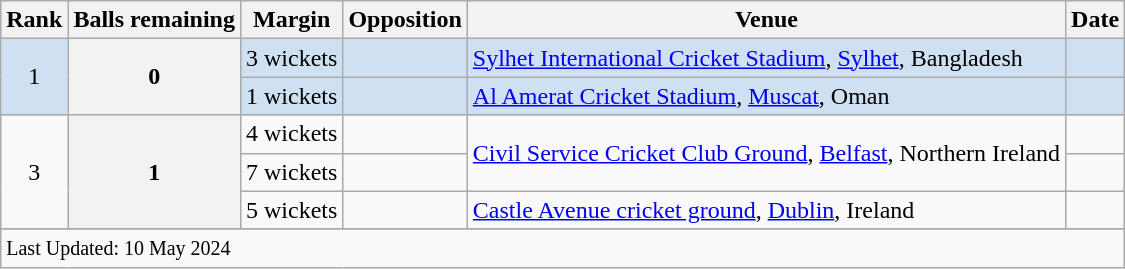<table class="wikitable plainrowheaders sortable">
<tr>
<th scope=col>Rank</th>
<th scope=col>Balls remaining</th>
<th scope=col>Margin</th>
<th scope=col>Opposition</th>
<th scope=col>Venue</th>
<th scope=col>Date</th>
</tr>
<tr bgcolor=#cee0f2>
<td align=center rowspan=2>1</td>
<th scope=row style=text-align:center rowspan=2>0</th>
<td scope=row style=text-align:center;>3 wickets</td>
<td></td>
<td><a href='#'>Sylhet International Cricket Stadium</a>, <a href='#'>Sylhet</a>, Bangladesh</td>
<td> </td>
</tr>
<tr bgcolor=#cee0f2>
<td scope=row style=text-align:center;>1 wickets</td>
<td></td>
<td><a href='#'>Al Amerat Cricket Stadium</a>, <a href='#'>Muscat</a>, Oman</td>
<td></td>
</tr>
<tr>
<td align=center rowspan=3>3</td>
<th scope=row style=text-align:center rowspan=3>1</th>
<td scope=row style=text-align:center;>4 wickets</td>
<td></td>
<td rowspan=2><a href='#'>Civil Service Cricket Club Ground</a>, <a href='#'>Belfast</a>, Northern Ireland</td>
<td></td>
</tr>
<tr>
<td scope=row style=text-align:center;>7 wickets</td>
<td></td>
<td></td>
</tr>
<tr>
<td scope=row style=text-align:center;>5 wickets</td>
<td></td>
<td><a href='#'>Castle Avenue cricket ground</a>, <a href='#'>Dublin</a>, Ireland</td>
<td></td>
</tr>
<tr>
</tr>
<tr class=sortbottom>
<td colspan=6><small>Last Updated: 10 May 2024</small></td>
</tr>
</table>
